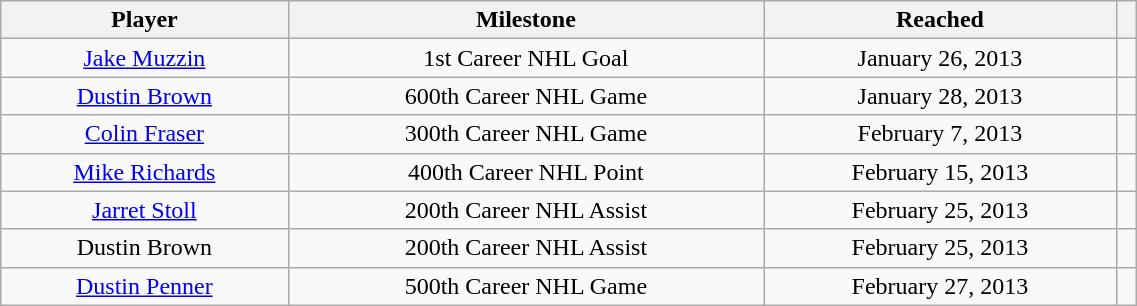<table class="wikitable" width="60%" style="text-align:center">
<tr>
<th>Player</th>
<th>Milestone</th>
<th>Reached</th>
<th></th>
</tr>
<tr>
<td><a href='#'>Jake Muzzin</a></td>
<td>1st Career NHL Goal</td>
<td>January 26, 2013</td>
<td></td>
</tr>
<tr>
<td><a href='#'>Dustin Brown</a></td>
<td>600th Career NHL Game</td>
<td>January 28, 2013</td>
<td></td>
</tr>
<tr>
<td><a href='#'>Colin Fraser</a></td>
<td>300th Career NHL Game</td>
<td>February 7, 2013</td>
<td></td>
</tr>
<tr>
<td><a href='#'>Mike Richards</a></td>
<td>400th Career NHL Point</td>
<td>February 15, 2013</td>
<td></td>
</tr>
<tr>
<td><a href='#'>Jarret Stoll</a></td>
<td>200th Career NHL Assist</td>
<td>February 25, 2013</td>
<td></td>
</tr>
<tr>
<td>Dustin Brown</td>
<td>200th Career NHL Assist</td>
<td>February 25, 2013</td>
<td></td>
</tr>
<tr>
<td><a href='#'>Dustin Penner</a></td>
<td>500th Career NHL Game</td>
<td>February 27, 2013</td>
<td></td>
</tr>
</table>
